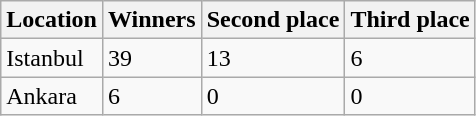<table class="wikitable">
<tr>
<th>Location</th>
<th>Winners</th>
<th>Second place</th>
<th>Third place</th>
</tr>
<tr>
<td>Istanbul</td>
<td>39</td>
<td>13</td>
<td>6</td>
</tr>
<tr>
<td>Ankara</td>
<td>6</td>
<td>0</td>
<td>0</td>
</tr>
</table>
